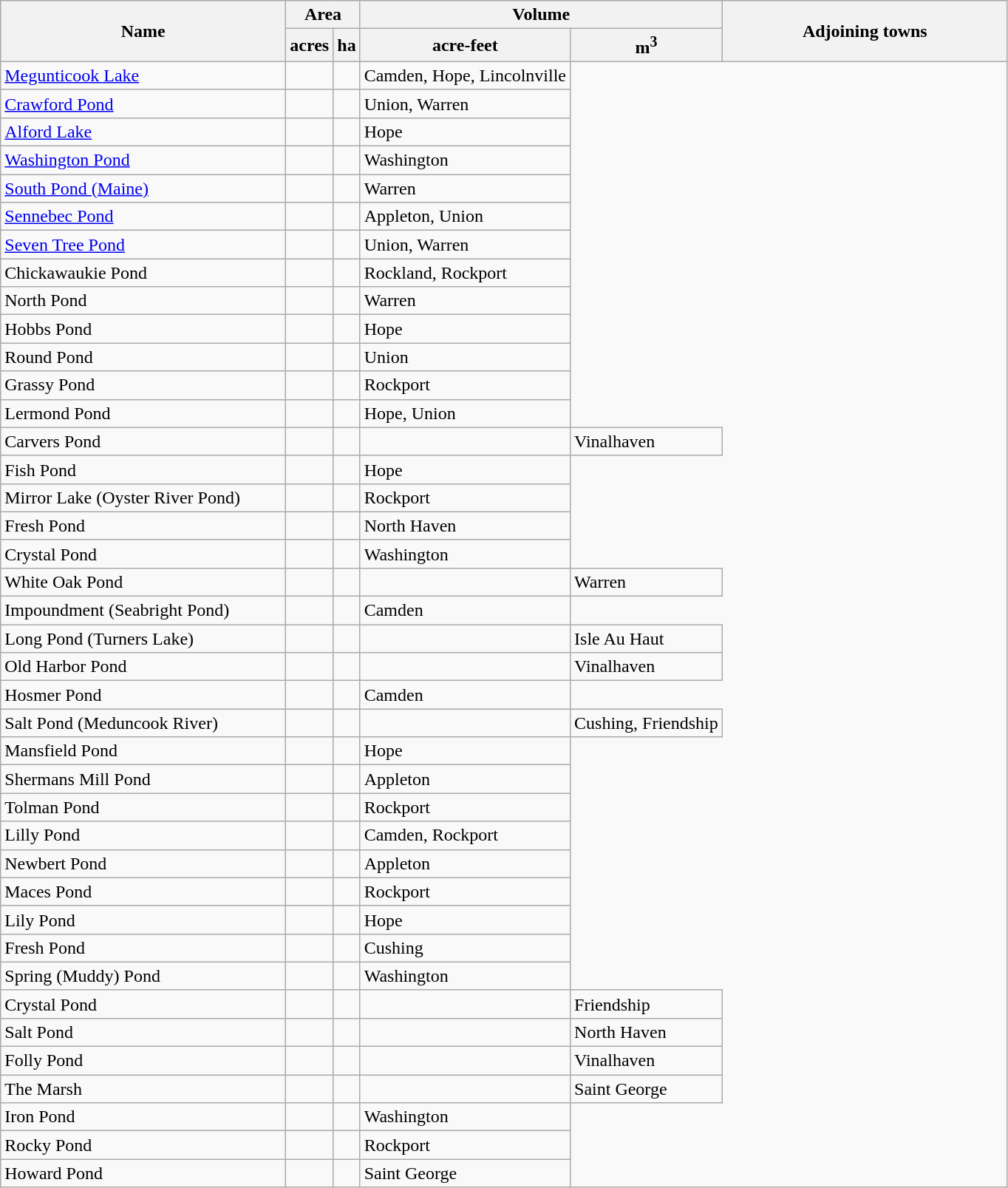<table class="wikitable sortable">
<tr>
<th width="250" rowspan=2>Name</th>
<th width="50"  colspan=2>Area</th>
<th width="50"  colspan=2>Volume</th>
<th width="250" rowspan=2>Adjoining towns</th>
</tr>
<tr>
<th>acres</th>
<th>ha</th>
<th>acre-feet</th>
<th>m<sup>3</sup></th>
</tr>
<tr>
<td><a href='#'>Megunticook Lake</a></td>
<td></td>
<td></td>
<td>Camden, Hope, Lincolnville</td>
</tr>
<tr>
<td><a href='#'>Crawford Pond</a></td>
<td></td>
<td></td>
<td>Union, Warren</td>
</tr>
<tr>
<td><a href='#'>Alford Lake</a></td>
<td></td>
<td></td>
<td>Hope</td>
</tr>
<tr>
<td><a href='#'>Washington Pond</a></td>
<td></td>
<td></td>
<td>Washington</td>
</tr>
<tr>
<td><a href='#'>South Pond (Maine)</a></td>
<td></td>
<td></td>
<td>Warren</td>
</tr>
<tr>
<td><a href='#'>Sennebec Pond</a></td>
<td></td>
<td></td>
<td>Appleton, Union</td>
</tr>
<tr>
<td><a href='#'>Seven Tree Pond</a></td>
<td></td>
<td></td>
<td>Union, Warren</td>
</tr>
<tr>
<td>Chickawaukie Pond</td>
<td></td>
<td></td>
<td>Rockland, Rockport</td>
</tr>
<tr>
<td>North Pond</td>
<td></td>
<td></td>
<td>Warren</td>
</tr>
<tr>
<td>Hobbs Pond</td>
<td></td>
<td></td>
<td>Hope</td>
</tr>
<tr>
<td>Round Pond</td>
<td></td>
<td></td>
<td>Union</td>
</tr>
<tr>
<td>Grassy Pond</td>
<td></td>
<td></td>
<td>Rockport</td>
</tr>
<tr>
<td>Lermond Pond</td>
<td></td>
<td></td>
<td>Hope, Union</td>
</tr>
<tr>
<td>Carvers Pond</td>
<td></td>
<td> </td>
<td> </td>
<td>Vinalhaven</td>
</tr>
<tr>
<td>Fish Pond</td>
<td></td>
<td></td>
<td>Hope</td>
</tr>
<tr>
<td>Mirror Lake (Oyster River Pond)</td>
<td></td>
<td></td>
<td>Rockport</td>
</tr>
<tr>
<td>Fresh Pond</td>
<td></td>
<td></td>
<td>North Haven</td>
</tr>
<tr>
<td>Crystal Pond</td>
<td></td>
<td></td>
<td>Washington</td>
</tr>
<tr>
<td>White Oak Pond</td>
<td></td>
<td> </td>
<td> </td>
<td>Warren</td>
</tr>
<tr>
<td>Impoundment (Seabright Pond)</td>
<td></td>
<td></td>
<td>Camden</td>
</tr>
<tr>
<td>Long Pond (Turners Lake)</td>
<td></td>
<td> </td>
<td> </td>
<td>Isle Au Haut</td>
</tr>
<tr>
<td>Old Harbor Pond</td>
<td></td>
<td> </td>
<td> </td>
<td>Vinalhaven</td>
</tr>
<tr>
<td>Hosmer Pond</td>
<td></td>
<td></td>
<td>Camden</td>
</tr>
<tr>
<td>Salt Pond (Meduncook River)</td>
<td></td>
<td> </td>
<td> </td>
<td>Cushing, Friendship</td>
</tr>
<tr>
<td>Mansfield Pond</td>
<td></td>
<td></td>
<td>Hope</td>
</tr>
<tr>
<td>Shermans Mill Pond</td>
<td></td>
<td></td>
<td>Appleton</td>
</tr>
<tr>
<td>Tolman Pond</td>
<td></td>
<td></td>
<td>Rockport</td>
</tr>
<tr>
<td>Lilly Pond</td>
<td></td>
<td></td>
<td>Camden, Rockport</td>
</tr>
<tr>
<td>Newbert Pond</td>
<td></td>
<td></td>
<td>Appleton</td>
</tr>
<tr>
<td>Maces Pond</td>
<td></td>
<td></td>
<td>Rockport</td>
</tr>
<tr>
<td>Lily Pond</td>
<td></td>
<td></td>
<td>Hope</td>
</tr>
<tr>
<td>Fresh Pond</td>
<td></td>
<td></td>
<td>Cushing</td>
</tr>
<tr>
<td>Spring (Muddy) Pond</td>
<td></td>
<td></td>
<td>Washington</td>
</tr>
<tr>
<td>Crystal Pond</td>
<td></td>
<td> </td>
<td> </td>
<td>Friendship</td>
</tr>
<tr>
<td>Salt Pond</td>
<td></td>
<td> </td>
<td> </td>
<td>North Haven</td>
</tr>
<tr>
<td>Folly Pond</td>
<td></td>
<td> </td>
<td> </td>
<td>Vinalhaven</td>
</tr>
<tr>
<td>The Marsh</td>
<td></td>
<td> </td>
<td> </td>
<td>Saint George</td>
</tr>
<tr>
<td>Iron Pond</td>
<td></td>
<td></td>
<td>Washington</td>
</tr>
<tr>
<td>Rocky Pond</td>
<td></td>
<td></td>
<td>Rockport</td>
</tr>
<tr>
<td>Howard Pond</td>
<td></td>
<td></td>
<td>Saint George</td>
</tr>
</table>
